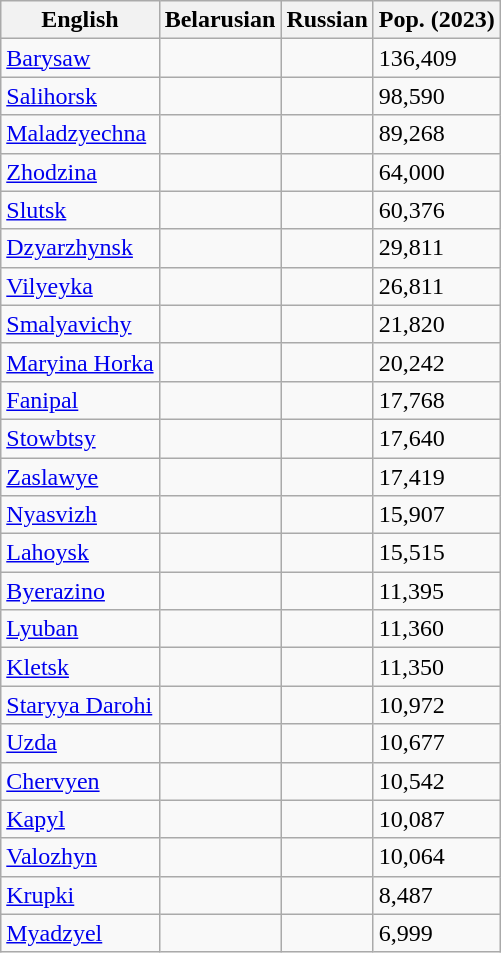<table class="wikitable sortable">
<tr>
<th>English</th>
<th>Belarusian</th>
<th>Russian</th>
<th>Pop. (2023)</th>
</tr>
<tr>
<td><a href='#'>Barysaw</a></td>
<td></td>
<td></td>
<td>136,409</td>
</tr>
<tr>
<td><a href='#'>Salihorsk</a></td>
<td></td>
<td></td>
<td>98,590</td>
</tr>
<tr>
<td><a href='#'>Maladzyechna</a></td>
<td></td>
<td></td>
<td>89,268</td>
</tr>
<tr>
<td><a href='#'>Zhodzina</a></td>
<td></td>
<td></td>
<td>64,000</td>
</tr>
<tr>
<td><a href='#'>Slutsk</a></td>
<td></td>
<td></td>
<td>60,376</td>
</tr>
<tr>
<td><a href='#'>Dzyarzhynsk</a></td>
<td></td>
<td></td>
<td>29,811</td>
</tr>
<tr>
<td><a href='#'>Vilyeyka</a></td>
<td></td>
<td></td>
<td>26,811</td>
</tr>
<tr>
<td><a href='#'>Smalyavichy</a></td>
<td></td>
<td></td>
<td>21,820</td>
</tr>
<tr>
<td><a href='#'>Maryina Horka</a></td>
<td></td>
<td></td>
<td>20,242</td>
</tr>
<tr>
<td><a href='#'>Fanipal</a></td>
<td></td>
<td></td>
<td>17,768</td>
</tr>
<tr>
<td><a href='#'>Stowbtsy</a></td>
<td></td>
<td></td>
<td>17,640</td>
</tr>
<tr>
<td><a href='#'>Zaslawye</a></td>
<td></td>
<td></td>
<td>17,419</td>
</tr>
<tr>
<td><a href='#'>Nyasvizh</a></td>
<td></td>
<td></td>
<td>15,907</td>
</tr>
<tr>
<td><a href='#'>Lahoysk</a></td>
<td></td>
<td></td>
<td>15,515</td>
</tr>
<tr>
<td><a href='#'>Byerazino</a></td>
<td></td>
<td></td>
<td>11,395</td>
</tr>
<tr>
<td><a href='#'>Lyuban</a></td>
<td></td>
<td></td>
<td>11,360</td>
</tr>
<tr>
<td><a href='#'>Kletsk</a></td>
<td></td>
<td></td>
<td>11,350</td>
</tr>
<tr>
<td><a href='#'>Staryya Darohi</a></td>
<td></td>
<td></td>
<td>10,972</td>
</tr>
<tr>
<td><a href='#'>Uzda</a></td>
<td></td>
<td></td>
<td>10,677</td>
</tr>
<tr>
<td><a href='#'>Chervyen</a></td>
<td></td>
<td></td>
<td>10,542</td>
</tr>
<tr>
<td><a href='#'>Kapyl</a></td>
<td></td>
<td></td>
<td>10,087</td>
</tr>
<tr>
<td><a href='#'>Valozhyn</a></td>
<td></td>
<td></td>
<td>10,064</td>
</tr>
<tr>
<td><a href='#'>Krupki</a></td>
<td></td>
<td></td>
<td>8,487</td>
</tr>
<tr>
<td><a href='#'>Myadzyel</a></td>
<td></td>
<td></td>
<td>6,999</td>
</tr>
</table>
